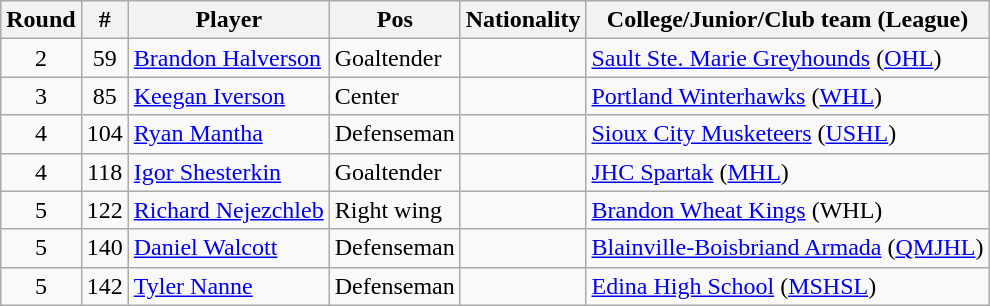<table class="wikitable">
<tr>
<th>Round</th>
<th>#</th>
<th>Player</th>
<th>Pos</th>
<th>Nationality</th>
<th>College/Junior/Club team (League)</th>
</tr>
<tr>
<td style="text-align:center">2</td>
<td style="text-align:center">59</td>
<td><a href='#'>Brandon Halverson</a></td>
<td>Goaltender</td>
<td></td>
<td><a href='#'>Sault Ste. Marie Greyhounds</a> (<a href='#'>OHL</a>)</td>
</tr>
<tr>
<td style="text-align:center">3</td>
<td style="text-align:center">85</td>
<td><a href='#'>Keegan Iverson</a></td>
<td>Center</td>
<td></td>
<td><a href='#'>Portland Winterhawks</a> (<a href='#'>WHL</a>)</td>
</tr>
<tr>
<td style="text-align:center">4</td>
<td style="text-align:center">104</td>
<td><a href='#'>Ryan Mantha</a></td>
<td>Defenseman</td>
<td></td>
<td><a href='#'>Sioux City Musketeers</a> (<a href='#'>USHL</a>)</td>
</tr>
<tr>
<td style="text-align:center">4</td>
<td style="text-align:center">118</td>
<td><a href='#'>Igor Shesterkin</a></td>
<td>Goaltender</td>
<td></td>
<td><a href='#'>JHC Spartak</a> (<a href='#'>MHL</a>)</td>
</tr>
<tr>
<td style="text-align:center">5</td>
<td style="text-align:center">122</td>
<td><a href='#'>Richard Nejezchleb</a></td>
<td>Right wing</td>
<td></td>
<td><a href='#'>Brandon Wheat Kings</a> (WHL)</td>
</tr>
<tr>
<td style="text-align:center">5</td>
<td style="text-align:center">140</td>
<td><a href='#'>Daniel Walcott</a></td>
<td>Defenseman</td>
<td></td>
<td><a href='#'>Blainville-Boisbriand Armada</a> (<a href='#'>QMJHL</a>)</td>
</tr>
<tr>
<td style="text-align:center">5</td>
<td style="text-align:center">142</td>
<td><a href='#'>Tyler Nanne</a></td>
<td>Defenseman</td>
<td></td>
<td><a href='#'>Edina High School</a> (<a href='#'>MSHSL</a>)</td>
</tr>
</table>
